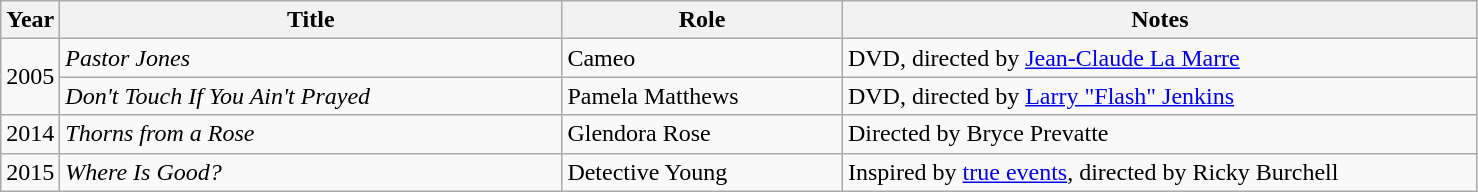<table class=wikitable style="text-align:left">
<tr>
<th style="width:4%">Year</th>
<th style="width:34%">Title</th>
<th style="width:19%">Role</th>
<th style="width:43%">Notes</th>
</tr>
<tr>
<td rowspan=2>2005</td>
<td><em>Pastor Jones</em></td>
<td>Cameo</td>
<td>DVD, directed by <a href='#'>Jean-Claude La Marre</a></td>
</tr>
<tr>
<td><em>Don't Touch If You Ain't Prayed</em></td>
<td>Pamela Matthews</td>
<td>DVD, directed by <a href='#'>Larry "Flash" Jenkins</a></td>
</tr>
<tr>
<td>2014</td>
<td><em>Thorns from a Rose</em></td>
<td>Glendora Rose</td>
<td>Directed by Bryce Prevatte</td>
</tr>
<tr>
<td>2015</td>
<td><em>Where Is Good?</em></td>
<td>Detective Young</td>
<td>Inspired by <a href='#'>true events</a>, directed by Ricky Burchell</td>
</tr>
</table>
